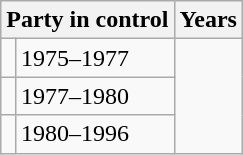<table class="wikitable">
<tr>
<th colspan="2">Party in control</th>
<th>Years</th>
</tr>
<tr>
<td></td>
<td>1975–1977</td>
</tr>
<tr>
<td></td>
<td>1977–1980</td>
</tr>
<tr>
<td></td>
<td>1980–1996</td>
</tr>
</table>
